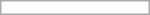<table border=1 align=right cellpadding=4 cellspacing=0 width=100 style="margin: 0.5em 0 1em 1em; background: #f9f9f9; border: 1px #aaaaaa solid; border-collapse: collapse; font-size: 95%;">
<tr>
<td style="background:#ffffff;" align="center" colspan="2"></td>
</tr>
</table>
